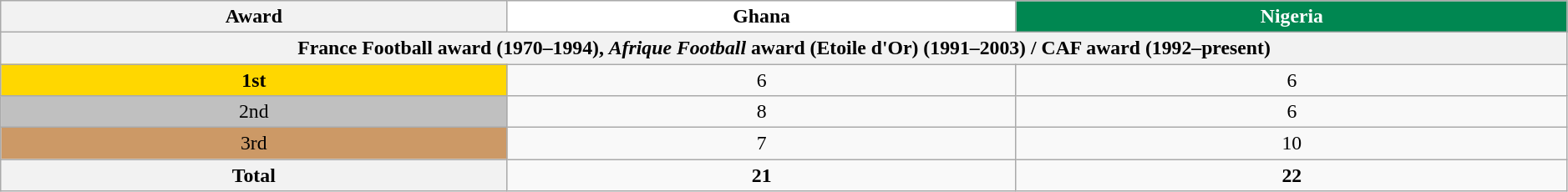<table class="wikitable" style="font-size:99%; width: 99%; text-align: center;">
<tr>
<th>Award</th>
<th style="color:#000000; background:#FFFFFF;">Ghana</th>
<th style="color:#FFFFFF; background:#008751;">Nigeria</th>
</tr>
<tr>
<th colspan="3" scope="row" style="text-align:center">France Football award (1970–1994), <em>Afrique Football</em> award (Etoile d'Or) (1991–2003) / CAF award (1992–present)</th>
</tr>
<tr>
<td scope="col" style="background-color:gold"><strong>1st</strong></td>
<td align="center">6</td>
<td align="center">6</td>
</tr>
<tr>
<td scope="col" style="background-color:silver">2nd</td>
<td align="center">8</td>
<td align="center">6</td>
</tr>
<tr>
<td scope="col" style="background-color:#cc9966">3rd</td>
<td align="center">7</td>
<td align="center">10</td>
</tr>
<tr>
<th align="center">Total</th>
<td align="center"><strong>21</strong></td>
<td align="center"><strong>22</strong></td>
</tr>
</table>
